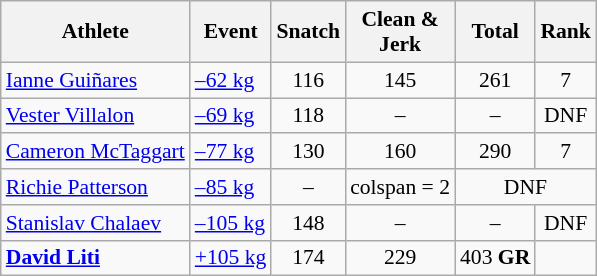<table class="wikitable" style="text-align:center; font-size:90%">
<tr>
<th>Athlete</th>
<th>Event</th>
<th>Snatch</th>
<th>Clean &<br>Jerk</th>
<th>Total</th>
<th>Rank</th>
</tr>
<tr>
<td style="text-align:left;"><a href='#'>Ianne Guiñares</a></td>
<td style="text-align:left;"><a href='#'>–62 kg</a></td>
<td>116</td>
<td>145</td>
<td>261</td>
<td>7</td>
</tr>
<tr>
<td style="text-align:left;"><a href='#'>Vester Villalon</a></td>
<td style="text-align:left;"><a href='#'>–69 kg</a></td>
<td>118</td>
<td>–</td>
<td>–</td>
<td>DNF</td>
</tr>
<tr>
<td style="text-align:left;"><a href='#'>Cameron McTaggart</a></td>
<td style="text-align:left;"><a href='#'>–77 kg</a></td>
<td>130</td>
<td>160</td>
<td>290</td>
<td>7</td>
</tr>
<tr>
<td style="text-align:left;"><a href='#'>Richie Patterson</a></td>
<td style="text-align:left;"><a href='#'>–85 kg</a></td>
<td>–</td>
<td>colspan = 2 </td>
<td colspan = 2>DNF</td>
</tr>
<tr>
<td style="text-align:left;"><a href='#'>Stanislav Chalaev</a></td>
<td style="text-align:left;"><a href='#'>–105 kg</a></td>
<td>148</td>
<td>–</td>
<td>–</td>
<td>DNF</td>
</tr>
<tr>
<td style="text-align:left;"><strong><a href='#'>David Liti</a></strong></td>
<td style="text-align:left;"><a href='#'>+105 kg</a></td>
<td>174</td>
<td>229</td>
<td>403 <strong>GR</strong></td>
<td></td>
</tr>
</table>
